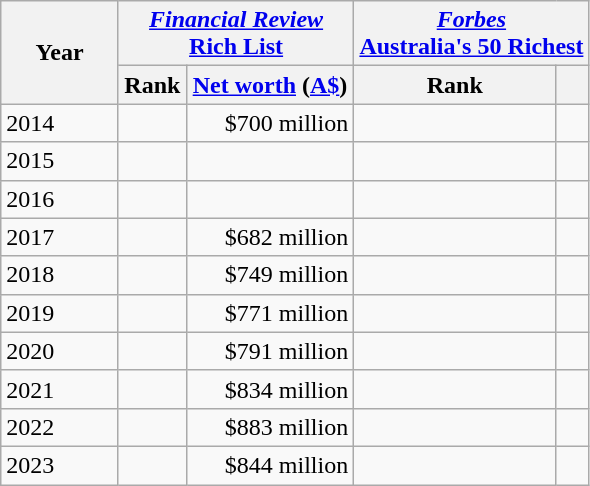<table class="wikitable">
<tr>
<th rowspan=2>Year</th>
<th colspan=2 width=40%><em><a href='#'>Financial Review</a></em><br><a href='#'>Rich List</a></th>
<th colspan=2 width=40%><em><a href='#'>Forbes</a></em><br><a href='#'>Australia's 50 Richest</a></th>
</tr>
<tr>
<th>Rank</th>
<th><a href='#'>Net worth</a> (<a href='#'>A$</a>)</th>
<th>Rank</th>
<th></th>
</tr>
<tr>
<td>2014</td>
<td align="center"></td>
<td align="right">$700 million</td>
<td align="center"></td>
<td align="right"></td>
</tr>
<tr>
<td>2015</td>
<td align="center"></td>
<td align="right"></td>
<td align="center"></td>
<td align="right"></td>
</tr>
<tr>
<td>2016</td>
<td align="center"></td>
<td align="right"></td>
<td align="center"></td>
<td align="right"></td>
</tr>
<tr>
<td>2017</td>
<td align="center"></td>
<td align="right">$682 million</td>
<td align="center"></td>
<td align="right"></td>
</tr>
<tr>
<td>2018</td>
<td align="center"></td>
<td align="right">$749 million </td>
<td align="center"></td>
<td align="right"></td>
</tr>
<tr>
<td>2019</td>
<td align="center"></td>
<td align="right">$771 million </td>
<td align="center"></td>
<td align="right"></td>
</tr>
<tr>
<td>2020</td>
<td align="center"></td>
<td align="right">$791 million </td>
<td align="center"></td>
<td align="right"></td>
</tr>
<tr>
<td>2021</td>
<td align="center"></td>
<td align="right">$834 million </td>
<td align="center"></td>
<td align="right"></td>
</tr>
<tr>
<td>2022</td>
<td align="center"></td>
<td align="right">$883 million </td>
<td align="center"></td>
<td align="right"></td>
</tr>
<tr>
<td>2023</td>
<td align="center"></td>
<td align="right">$844 million </td>
<td align="center"></td>
<td align="right"></td>
</tr>
</table>
